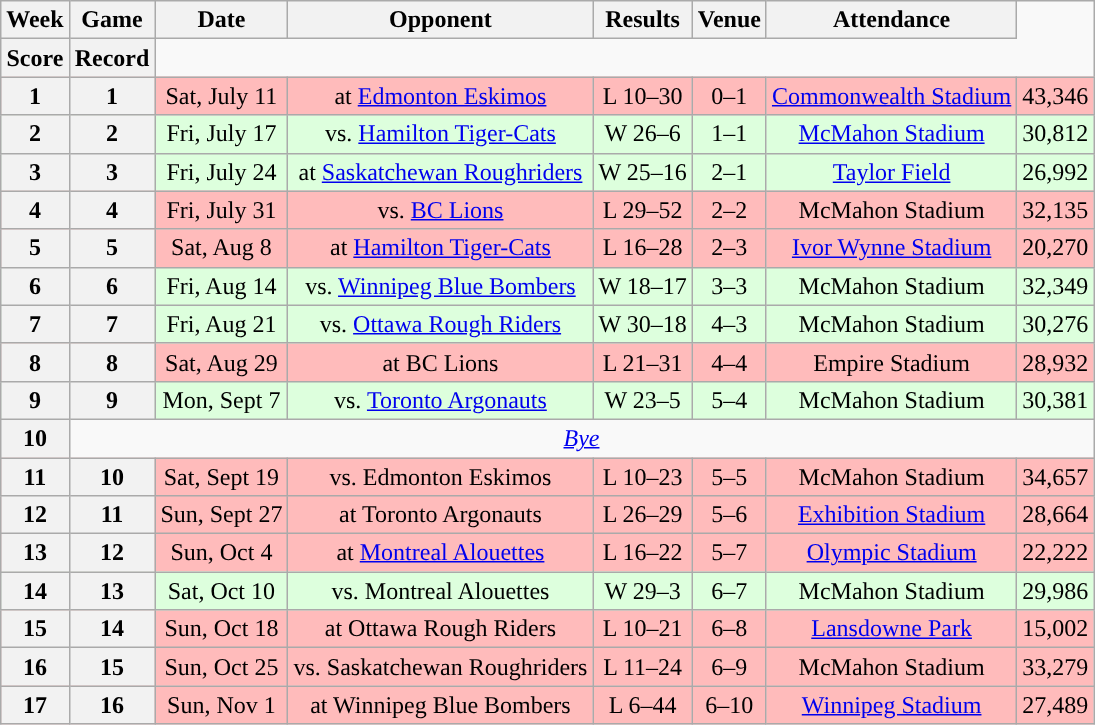<table class="wikitable" style="text-align:center">
<tr>
<th>Week</th>
<th>Game</th>
<th>Date</th>
<th>Opponent</th>
<th>Results</th>
<th>Venue</th>
<th>Attendance</th>
</tr>
<tr>
<th>Score</th>
<th>Record</th>
</tr>
<tr style="background:#ffbbbb">
<th>1</th>
<th>1</th>
<td>Sat, July 11</td>
<td>at <a href='#'>Edmonton Eskimos</a></td>
<td>L 10–30</td>
<td>0–1</td>
<td><a href='#'>Commonwealth Stadium</a></td>
<td>43,346</td>
</tr>
<tr style="background:#ddffdd">
<th>2</th>
<th>2</th>
<td>Fri, July 17</td>
<td>vs. <a href='#'>Hamilton Tiger-Cats</a></td>
<td>W 26–6</td>
<td>1–1</td>
<td><a href='#'>McMahon Stadium</a></td>
<td>30,812</td>
</tr>
<tr style="background:#ddffdd">
<th>3</th>
<th>3</th>
<td>Fri, July 24</td>
<td>at <a href='#'>Saskatchewan Roughriders</a></td>
<td>W 25–16</td>
<td>2–1</td>
<td><a href='#'>Taylor Field</a></td>
<td>26,992</td>
</tr>
<tr style="background:#ffbbbb">
<th>4</th>
<th>4</th>
<td>Fri, July 31</td>
<td>vs. <a href='#'>BC Lions</a></td>
<td>L 29–52</td>
<td>2–2</td>
<td>McMahon Stadium</td>
<td>32,135</td>
</tr>
<tr style="background:#ffbbbb">
<th>5</th>
<th>5</th>
<td>Sat, Aug 8</td>
<td>at <a href='#'>Hamilton Tiger-Cats</a></td>
<td>L 16–28</td>
<td>2–3</td>
<td><a href='#'>Ivor Wynne Stadium</a></td>
<td>20,270</td>
</tr>
<tr style="background:#ddffdd">
<th>6</th>
<th>6</th>
<td>Fri, Aug 14</td>
<td>vs. <a href='#'>Winnipeg Blue Bombers</a></td>
<td>W 18–17</td>
<td>3–3</td>
<td>McMahon Stadium</td>
<td>32,349</td>
</tr>
<tr style="background:#ddffdd">
<th>7</th>
<th>7</th>
<td>Fri, Aug 21</td>
<td>vs. <a href='#'>Ottawa Rough Riders</a></td>
<td>W 30–18</td>
<td>4–3</td>
<td>McMahon Stadium</td>
<td>30,276</td>
</tr>
<tr style="background:#ffbbbb">
<th>8</th>
<th>8</th>
<td>Sat, Aug 29</td>
<td>at BC Lions</td>
<td>L 21–31</td>
<td>4–4</td>
<td>Empire Stadium</td>
<td>28,932</td>
</tr>
<tr style="background:#ddffdd">
<th>9</th>
<th>9</th>
<td>Mon, Sept 7</td>
<td>vs. <a href='#'>Toronto Argonauts</a></td>
<td>W 23–5</td>
<td>5–4</td>
<td>McMahon Stadium</td>
<td>30,381</td>
</tr>
<tr>
<th>10</th>
<td colspan="7"><em><a href='#'>Bye</a></em></td>
</tr>
<tr style="background:#ffbbbb">
<th>11</th>
<th>10</th>
<td>Sat, Sept 19</td>
<td>vs. Edmonton Eskimos</td>
<td>L 10–23</td>
<td>5–5</td>
<td>McMahon Stadium</td>
<td>34,657</td>
</tr>
<tr style="background:#ffbbbb">
<th>12</th>
<th>11</th>
<td>Sun, Sept 27</td>
<td>at Toronto Argonauts</td>
<td>L 26–29</td>
<td>5–6</td>
<td><a href='#'>Exhibition Stadium</a></td>
<td>28,664</td>
</tr>
<tr style="background:#ffbbbb">
<th>13</th>
<th>12</th>
<td>Sun, Oct 4</td>
<td>at <a href='#'>Montreal Alouettes</a></td>
<td>L 16–22</td>
<td>5–7</td>
<td><a href='#'>Olympic Stadium</a></td>
<td>22,222</td>
</tr>
<tr style="background:#ddffdd">
<th>14</th>
<th>13</th>
<td>Sat, Oct 10</td>
<td>vs. Montreal Alouettes</td>
<td>W 29–3</td>
<td>6–7</td>
<td>McMahon Stadium</td>
<td>29,986</td>
</tr>
<tr style="background:#ffbbbb">
<th>15</th>
<th>14</th>
<td>Sun, Oct 18</td>
<td>at Ottawa Rough Riders</td>
<td>L 10–21</td>
<td>6–8</td>
<td><a href='#'>Lansdowne Park</a></td>
<td>15,002</td>
</tr>
<tr style="background:#ffbbbb">
<th>16</th>
<th>15</th>
<td>Sun, Oct 25</td>
<td>vs. Saskatchewan Roughriders</td>
<td>L 11–24</td>
<td>6–9</td>
<td>McMahon Stadium</td>
<td>33,279</td>
</tr>
<tr style="background:#ffbbbb">
<th>17</th>
<th>16</th>
<td>Sun, Nov 1</td>
<td>at Winnipeg Blue Bombers</td>
<td>L 6–44</td>
<td>6–10</td>
<td><a href='#'>Winnipeg Stadium</a></td>
<td>27,489</td>
</tr>
</table>
